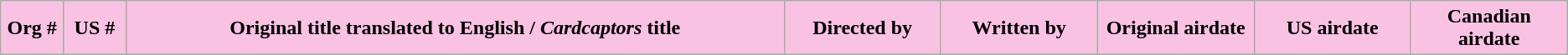<table class="plainrowheaders wikitable sortable">
<tr>
<th style="background: #f9c2e2" width="4%">Org #</th>
<th style="background: #f9c2e2" width="4%">US #</th>
<th style="background-color: #f9c2e2">Original title translated to English / <em>Cardcaptors</em> title</th>
<th style="background-color: #f9c2e2" width="10%">Directed by</th>
<th style="background-color: #f9c2e2" width="10%">Written by</th>
<th style="background-color: #f9c2e2" width="10%">Original airdate</th>
<th style="background-color: #f9c2e2" width="10%">US airdate</th>
<th style="background-color: #f9c2e2" width="10%">Canadian airdate<br>









</th>
</tr>
</table>
